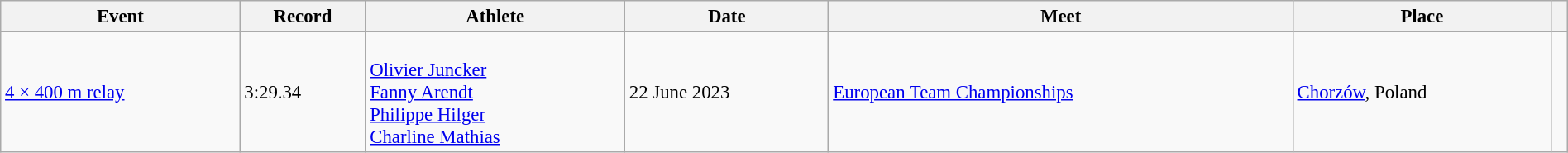<table class="wikitable" style="font-size:95%; width: 100%;">
<tr>
<th>Event</th>
<th>Record</th>
<th>Athlete</th>
<th>Date</th>
<th>Meet</th>
<th>Place</th>
<th></th>
</tr>
<tr>
<td><a href='#'>4 × 400 m relay</a></td>
<td>3:29.34</td>
<td><br><a href='#'>Olivier Juncker</a><br><a href='#'>Fanny Arendt</a><br><a href='#'>Philippe Hilger</a><br><a href='#'>Charline Mathias</a></td>
<td>22 June 2023</td>
<td><a href='#'>European Team Championships</a></td>
<td><a href='#'>Chorzów</a>, Poland</td>
<td></td>
</tr>
</table>
